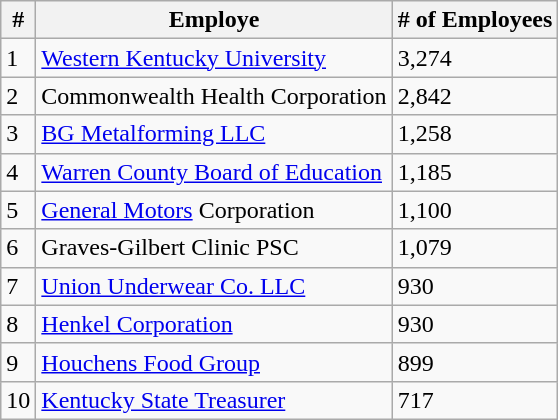<table class="wikitable sortable">
<tr>
<th>#</th>
<th>Employe</th>
<th># of Employees</th>
</tr>
<tr>
<td>1</td>
<td><a href='#'>Western Kentucky University</a></td>
<td>3,274</td>
</tr>
<tr>
<td>2</td>
<td>Commonwealth Health Corporation</td>
<td>2,842</td>
</tr>
<tr>
<td>3</td>
<td><a href='#'>BG Metalforming LLC</a></td>
<td>1,258</td>
</tr>
<tr>
<td>4</td>
<td><a href='#'>Warren County Board of Education</a></td>
<td>1,185</td>
</tr>
<tr>
<td>5</td>
<td><a href='#'>General Motors</a> Corporation</td>
<td>1,100</td>
</tr>
<tr>
<td>6</td>
<td>Graves-Gilbert Clinic PSC</td>
<td>1,079</td>
</tr>
<tr>
<td>7</td>
<td><a href='#'>Union Underwear Co. LLC</a></td>
<td>930</td>
</tr>
<tr>
<td>8</td>
<td><a href='#'>Henkel Corporation</a></td>
<td>930</td>
</tr>
<tr>
<td>9</td>
<td><a href='#'>Houchens Food Group</a></td>
<td>899</td>
</tr>
<tr>
<td>10</td>
<td><a href='#'>Kentucky State Treasurer</a></td>
<td>717</td>
</tr>
</table>
